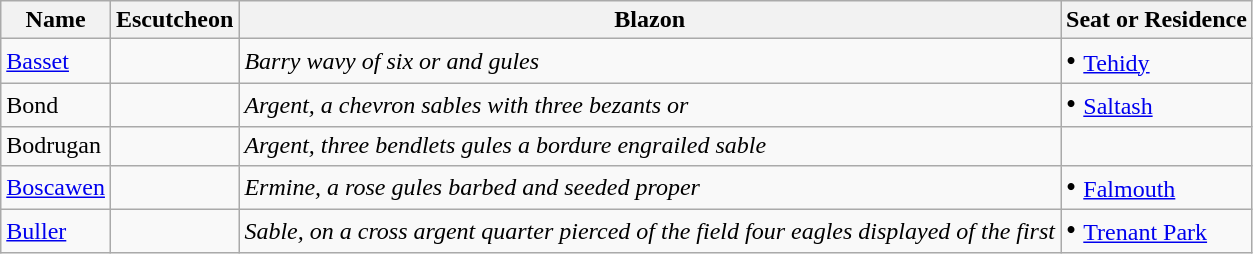<table class="wikitable">
<tr>
<th>Name</th>
<th>Escutcheon</th>
<th>Blazon</th>
<th>Seat or Residence</th>
</tr>
<tr>
<td><a href='#'>Basset</a></td>
<td></td>
<td><em>Barry wavy of six or and gules</em></td>
<td><big> • </big> <a href='#'>Tehidy</a></td>
</tr>
<tr>
<td>Bond</td>
<td></td>
<td><em>Argent, a chevron sables with three bezants or</em></td>
<td><big> • </big> <a href='#'>Saltash</a></td>
</tr>
<tr>
<td>Bodrugan</td>
<td></td>
<td><em>Argent, three bendlets gules a bordure engrailed sable</em></td>
</tr>
<tr>
<td><a href='#'>Boscawen</a></td>
<td></td>
<td><em>Ermine, a rose gules barbed and seeded proper</em></td>
<td><big> • </big> <a href='#'>Falmouth</a></td>
</tr>
<tr>
<td><a href='#'>Buller</a></td>
<td></td>
<td><em>Sable, on a cross argent quarter pierced of the field four eagles displayed of the first</em></td>
<td><big> • </big> <a href='#'>Trenant Park</a></td>
</tr>
</table>
